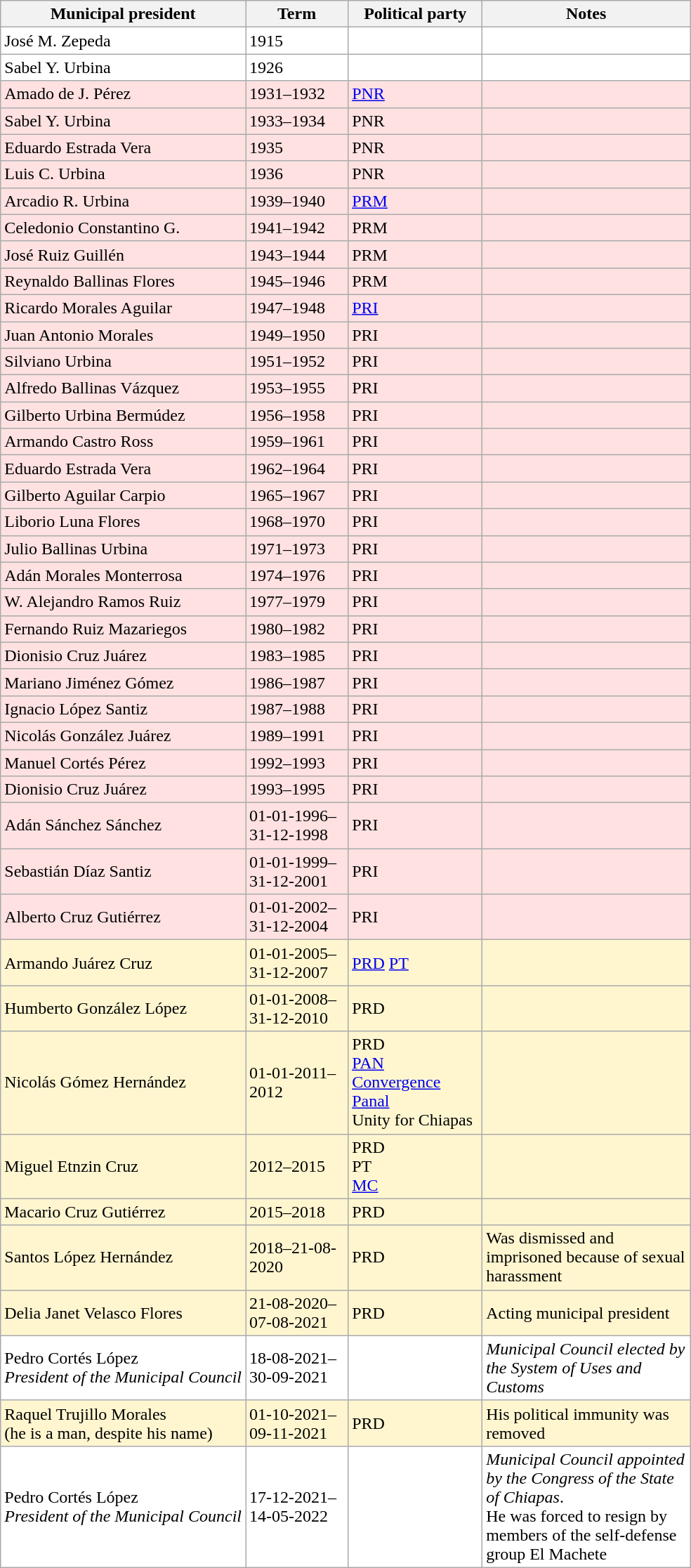<table class="wikitable">
<tr>
<th>Municipal president</th>
<th width=90px>Term</th>
<th width=120x>Political party</th>
<th width=190px>Notes</th>
</tr>
<tr style="background:#ffffff">
<td>José M. Zepeda</td>
<td>1915</td>
<td></td>
<td></td>
</tr>
<tr style="background:#ffffff">
<td>Sabel Y. Urbina</td>
<td>1926</td>
<td></td>
<td></td>
</tr>
<tr style="background:#ffe1e1">
<td>Amado de J. Pérez</td>
<td>1931–1932</td>
<td><a href='#'>PNR</a> </td>
<td></td>
</tr>
<tr style="background:#ffe1e1">
<td>Sabel Y. Urbina</td>
<td>1933–1934</td>
<td>PNR </td>
<td></td>
</tr>
<tr style="background:#ffe1e1">
<td>Eduardo Estrada Vera</td>
<td>1935</td>
<td>PNR </td>
<td></td>
</tr>
<tr style="background:#ffe1e1">
<td>Luis C. Urbina</td>
<td>1936</td>
<td>PNR </td>
<td></td>
</tr>
<tr style="background:#ffe1e1">
<td>Arcadio R. Urbina</td>
<td>1939–1940</td>
<td><a href='#'>PRM</a> </td>
<td></td>
</tr>
<tr style="background:#ffe1e1">
<td>Celedonio Constantino G.</td>
<td>1941–1942</td>
<td>PRM </td>
<td></td>
</tr>
<tr style="background:#ffe1e1">
<td>José Ruiz Guillén</td>
<td>1943–1944</td>
<td>PRM </td>
<td></td>
</tr>
<tr style="background:#ffe1e1">
<td>Reynaldo Ballinas Flores</td>
<td>1945–1946</td>
<td>PRM </td>
<td></td>
</tr>
<tr style="background:#ffe1e1">
<td>Ricardo Morales Aguilar</td>
<td>1947–1948</td>
<td><a href='#'>PRI</a> </td>
<td></td>
</tr>
<tr style="background:#ffe1e1">
<td>Juan Antonio Morales</td>
<td>1949–1950</td>
<td>PRI </td>
<td></td>
</tr>
<tr style="background:#ffe1e1">
<td>Silviano Urbina</td>
<td>1951–1952</td>
<td>PRI </td>
<td></td>
</tr>
<tr style="background:#ffe1e1">
<td>Alfredo Ballinas Vázquez</td>
<td>1953–1955</td>
<td>PRI </td>
<td></td>
</tr>
<tr style="background:#ffe1e1">
<td>Gilberto Urbina Bermúdez</td>
<td>1956–1958</td>
<td>PRI </td>
<td></td>
</tr>
<tr style="background:#ffe1e1">
<td>Armando Castro Ross</td>
<td>1959–1961</td>
<td>PRI </td>
<td></td>
</tr>
<tr style="background:#ffe1e1">
<td>Eduardo Estrada Vera</td>
<td>1962–1964</td>
<td>PRI </td>
<td></td>
</tr>
<tr style="background:#ffe1e1">
<td>Gilberto Aguilar Carpio</td>
<td>1965–1967</td>
<td>PRI </td>
<td></td>
</tr>
<tr style="background:#ffe1e1">
<td>Liborio Luna Flores</td>
<td>1968–1970</td>
<td>PRI </td>
<td></td>
</tr>
<tr style="background:#ffe1e1">
<td>Julio Ballinas Urbina</td>
<td>1971–1973</td>
<td>PRI </td>
<td></td>
</tr>
<tr style="background:#ffe1e1">
<td>Adán Morales Monterrosa</td>
<td>1974–1976</td>
<td>PRI </td>
<td></td>
</tr>
<tr style="background:#ffe1e1">
<td>W. Alejandro Ramos Ruiz</td>
<td>1977–1979</td>
<td>PRI </td>
<td></td>
</tr>
<tr style="background:#ffe1e1">
<td>Fernando Ruiz Mazariegos</td>
<td>1980–1982</td>
<td>PRI </td>
<td></td>
</tr>
<tr style="background:#ffe1e1">
<td>Dionisio Cruz Juárez</td>
<td>1983–1985</td>
<td>PRI </td>
<td></td>
</tr>
<tr style="background:#ffe1e1">
<td>Mariano Jiménez Gómez</td>
<td>1986–1987</td>
<td>PRI </td>
<td></td>
</tr>
<tr style="background:#ffe1e1">
<td>Ignacio López Santiz</td>
<td>1987–1988</td>
<td>PRI </td>
<td></td>
</tr>
<tr style="background:#ffe1e1">
<td>Nicolás González Juárez</td>
<td>1989–1991</td>
<td>PRI </td>
<td></td>
</tr>
<tr style="background:#ffe1e1">
<td>Manuel Cortés Pérez</td>
<td>1992–1993</td>
<td>PRI </td>
<td></td>
</tr>
<tr style="background:#ffe1e1">
<td>Dionisio Cruz Juárez</td>
<td>1993–1995</td>
<td>PRI </td>
<td></td>
</tr>
<tr style="background:#ffe1e1">
<td>Adán Sánchez Sánchez</td>
<td>01-01-1996–31-12-1998</td>
<td>PRI </td>
<td></td>
</tr>
<tr style="background:#ffe1e1">
<td>Sebastián Díaz Santiz</td>
<td>01-01-1999–31-12-2001</td>
<td>PRI </td>
<td></td>
</tr>
<tr style="background:#ffe1e1">
<td>Alberto Cruz Gutiérrez</td>
<td>01-01-2002–31-12-2004</td>
<td>PRI </td>
<td></td>
</tr>
<tr style="background:#fff6d0">
<td>Armando Juárez Cruz</td>
<td>01-01-2005–31-12-2007</td>
<td><a href='#'>PRD</a>  <a href='#'>PT</a> </td>
<td></td>
</tr>
<tr style="background:#fff6d0">
<td>Humberto González López</td>
<td>01-01-2008–31-12-2010</td>
<td>PRD </td>
<td></td>
</tr>
<tr style="background:#fff6d0">
<td>Nicolás Gómez Hernández</td>
<td>01-01-2011–2012</td>
<td>PRD <br> <a href='#'>PAN</a> <br> <a href='#'>Convergence</a> <br> <a href='#'>Panal</a> <br> Unity for Chiapas</td>
<td></td>
</tr>
<tr style="background:#fff6d0">
<td>Miguel Etnzin Cruz</td>
<td>2012–2015</td>
<td>PRD <br> PT <br> <a href='#'>MC</a> </td>
<td></td>
</tr>
<tr style="background:#fff6d0">
<td>Macario Cruz Gutiérrez</td>
<td>2015–2018</td>
<td>PRD </td>
<td></td>
</tr>
<tr style="background:#fff6d0">
<td>Santos López Hernández</td>
<td>2018–21-08-2020</td>
<td>PRD </td>
<td>Was dismissed and imprisoned because of sexual harassment</td>
</tr>
<tr style="background:#fff6d0">
<td>Delia Janet Velasco Flores</td>
<td>21-08-2020–07-08-2021</td>
<td>PRD </td>
<td>Acting municipal president</td>
</tr>
<tr style="background:#ffffff">
<td>Pedro Cortés López<br> <em>President of the Municipal Council</em></td>
<td>18-08-2021–30-09-2021</td>
<td></td>
<td><em>Municipal Council elected by the System of Uses and Customs</em></td>
</tr>
<tr style="background:#fff6d0">
<td>Raquel Trujillo Morales<br> (he is a man, despite his name)</td>
<td>01-10-2021–09-11-2021</td>
<td>PRD </td>
<td>His political immunity was removed</td>
</tr>
<tr style="background:#ffffff">
<td>Pedro Cortés López<br> <em>President of the Municipal Council</em></td>
<td>17-12-2021–14-05-2022</td>
<td></td>
<td><em>Municipal Council appointed by the Congress of the State of Chiapas</em>.<br> He was forced to resign by members of the self-defense group El Machete</td>
</tr>
</table>
